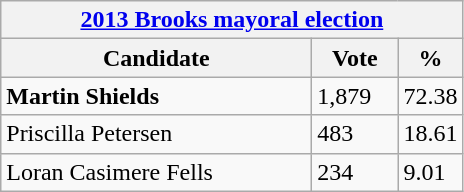<table class="wikitable">
<tr>
<th colspan="3"><a href='#'>2013 Brooks mayoral election</a></th>
</tr>
<tr>
<th bgcolor="#DDDDFF" width="200px">Candidate</th>
<th bgcolor="#DDDDFF" width="50px">Vote</th>
<th bgcolor="#DDDDFF" width="30px">%</th>
</tr>
<tr>
<td><strong>Martin Shields</strong></td>
<td>1,879</td>
<td>72.38</td>
</tr>
<tr>
<td>Priscilla Petersen</td>
<td>483</td>
<td>18.61</td>
</tr>
<tr>
<td>Loran Casimere Fells</td>
<td>234</td>
<td>9.01</td>
</tr>
</table>
